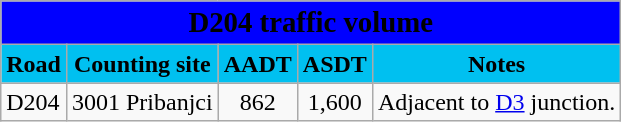<table class="wikitable">
<tr>
<td colspan=5 bgcolor=blue align=center style=margin-top:15><span><big><strong>D204 traffic volume</strong></big></span></td>
</tr>
<tr>
<td align=center bgcolor=00c0f0><strong>Road</strong></td>
<td align=center bgcolor=00c0f0><strong>Counting site</strong></td>
<td align=center bgcolor=00c0f0><strong>AADT</strong></td>
<td align=center bgcolor=00c0f0><strong>ASDT</strong></td>
<td align=center bgcolor=00c0f0><strong>Notes</strong></td>
</tr>
<tr>
<td> D204</td>
<td>3001 Pribanjci</td>
<td align=center>862</td>
<td align=center>1,600</td>
<td>Adjacent to <a href='#'>D3</a> junction.</td>
</tr>
</table>
